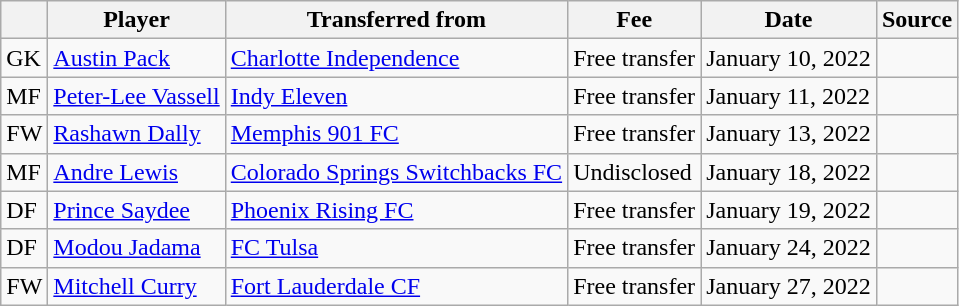<table class="wikitable plainrowheaders sortable">
<tr>
<th align="center"></th>
<th>Player</th>
<th>Transferred from</th>
<th>Fee</th>
<th>Date</th>
<th>Source</th>
</tr>
<tr>
<td>GK</td>
<td> <a href='#'>Austin Pack</a></td>
<td><a href='#'>Charlotte Independence</a></td>
<td>Free transfer</td>
<td>January 10, 2022</td>
<td></td>
</tr>
<tr>
<td>MF</td>
<td> <a href='#'>Peter-Lee Vassell</a></td>
<td><a href='#'>Indy Eleven</a></td>
<td>Free transfer</td>
<td>January 11, 2022</td>
<td></td>
</tr>
<tr>
<td>FW</td>
<td> <a href='#'>Rashawn Dally</a></td>
<td><a href='#'>Memphis 901 FC</a></td>
<td>Free transfer</td>
<td>January 13, 2022</td>
<td></td>
</tr>
<tr>
<td>MF</td>
<td> <a href='#'>Andre Lewis</a></td>
<td><a href='#'>Colorado Springs Switchbacks FC</a></td>
<td>Undisclosed</td>
<td>January 18, 2022</td>
<td></td>
</tr>
<tr>
<td>DF</td>
<td> <a href='#'>Prince Saydee</a></td>
<td><a href='#'>Phoenix Rising FC</a></td>
<td>Free transfer</td>
<td>January 19, 2022</td>
<td></td>
</tr>
<tr>
<td>DF</td>
<td> <a href='#'>Modou Jadama</a></td>
<td><a href='#'>FC Tulsa</a></td>
<td>Free transfer</td>
<td>January 24, 2022</td>
<td></td>
</tr>
<tr>
<td>FW</td>
<td> <a href='#'>Mitchell Curry</a></td>
<td><a href='#'>Fort Lauderdale CF</a></td>
<td>Free transfer</td>
<td>January 27, 2022</td>
<td></td>
</tr>
</table>
